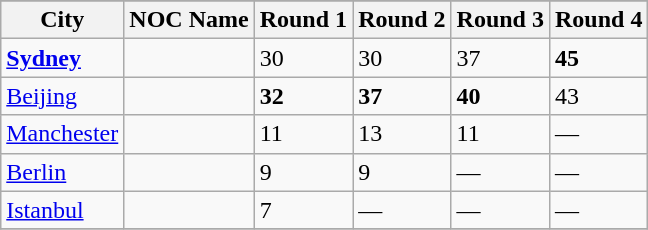<table class="wikitable">
<tr>
</tr>
<tr>
<th>City</th>
<th>NOC Name</th>
<th>Round 1</th>
<th>Round 2</th>
<th>Round 3</th>
<th>Round 4</th>
</tr>
<tr>
<td><strong><a href='#'>Sydney</a></strong></td>
<td><strong></strong></td>
<td>30</td>
<td>30</td>
<td>37</td>
<td><strong>45</strong></td>
</tr>
<tr>
<td><a href='#'>Beijing</a></td>
<td></td>
<td><strong>32</strong></td>
<td><strong>37</strong></td>
<td><strong>40</strong></td>
<td>43</td>
</tr>
<tr>
<td><a href='#'>Manchester</a></td>
<td></td>
<td>11</td>
<td>13</td>
<td>11</td>
<td>—</td>
</tr>
<tr>
<td><a href='#'>Berlin</a></td>
<td></td>
<td>9</td>
<td>9</td>
<td>—</td>
<td>—</td>
</tr>
<tr>
<td><a href='#'>Istanbul</a></td>
<td></td>
<td>7</td>
<td>—</td>
<td>—</td>
<td>—</td>
</tr>
<tr>
</tr>
</table>
